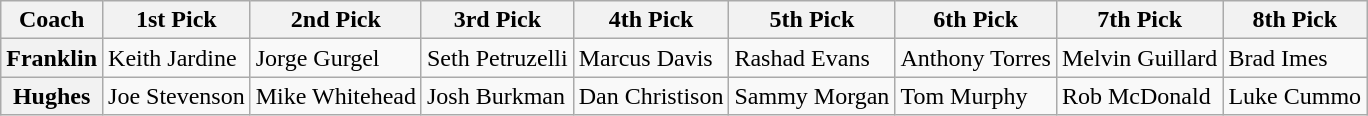<table class="wikitable">
<tr>
<th>Coach</th>
<th>1st Pick</th>
<th>2nd Pick</th>
<th>3rd Pick</th>
<th>4th Pick</th>
<th>5th Pick</th>
<th>6th Pick</th>
<th>7th Pick</th>
<th>8th Pick</th>
</tr>
<tr>
<th>Franklin</th>
<td>Keith Jardine</td>
<td>Jorge Gurgel</td>
<td>Seth Petruzelli</td>
<td>Marcus Davis</td>
<td>Rashad Evans</td>
<td>Anthony Torres</td>
<td>Melvin Guillard</td>
<td>Brad Imes</td>
</tr>
<tr>
<th>Hughes</th>
<td>Joe Stevenson</td>
<td>Mike Whitehead</td>
<td>Josh Burkman</td>
<td>Dan Christison</td>
<td>Sammy Morgan</td>
<td>Tom Murphy</td>
<td>Rob McDonald</td>
<td>Luke Cummo</td>
</tr>
</table>
